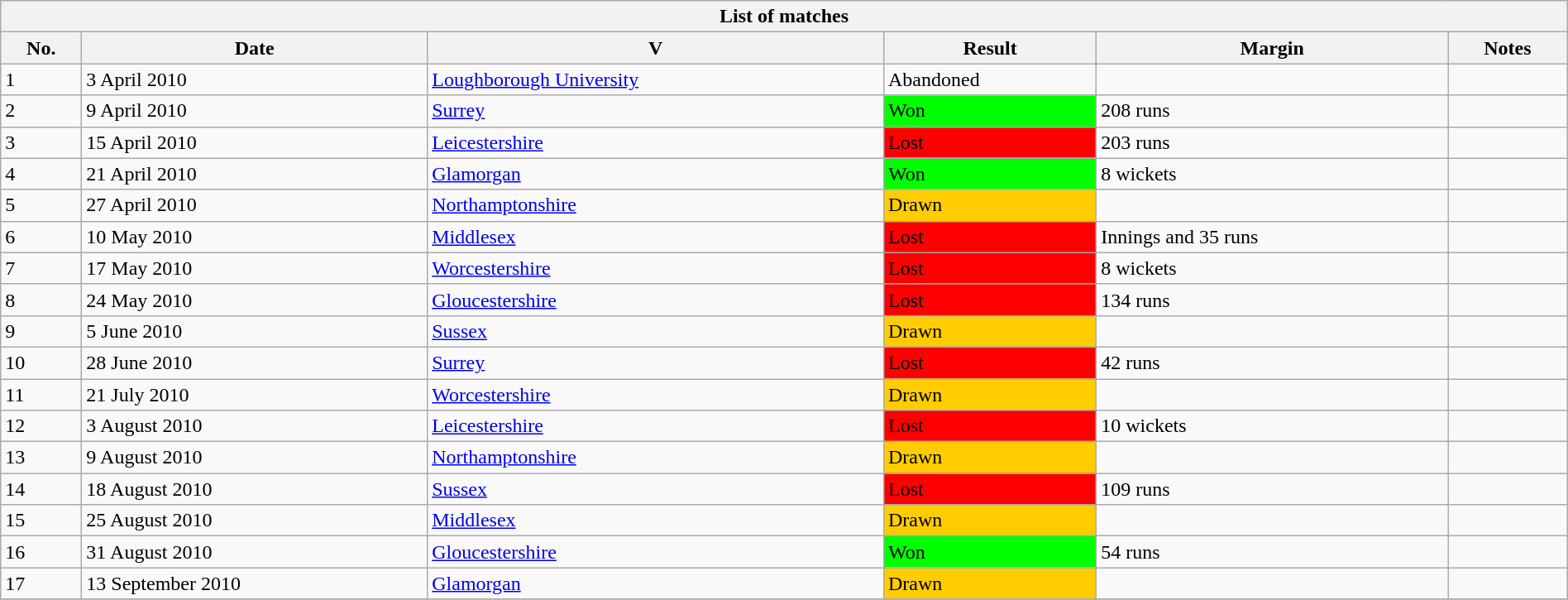<table class="wikitable" width="100%">
<tr>
<th bgcolor="#efefef" colspan=6>List of  matches</th>
</tr>
<tr bgcolor="#efefef">
<th>No.</th>
<th>Date</th>
<th>V</th>
<th>Result</th>
<th>Margin</th>
<th>Notes</th>
</tr>
<tr>
<td>1</td>
<td>3 April 2010</td>
<td><a href='#'>Loughborough University</a><br> </td>
<td>Abandoned</td>
<td></td>
<td></td>
</tr>
<tr>
<td>2</td>
<td>9 April 2010</td>
<td><a href='#'>Surrey</a><br> </td>
<td bgcolor="#00FF00">Won</td>
<td>208 runs</td>
<td></td>
</tr>
<tr>
<td>3</td>
<td>15 April 2010</td>
<td><a href='#'>Leicestershire</a><br> </td>
<td bgcolor="#FF0000">Lost</td>
<td>203 runs</td>
<td></td>
</tr>
<tr>
<td>4</td>
<td>21 April 2010</td>
<td><a href='#'>Glamorgan</a> <br> </td>
<td bgcolor="#00FF00">Won</td>
<td>8 wickets</td>
<td></td>
</tr>
<tr>
<td>5</td>
<td>27 April 2010</td>
<td><a href='#'>Northamptonshire</a> <br> </td>
<td bgcolor="#FFCC00">Drawn</td>
<td></td>
<td></td>
</tr>
<tr>
<td>6</td>
<td>10 May 2010</td>
<td><a href='#'>Middlesex</a>   <br> </td>
<td bgcolor="#FF0000">Lost</td>
<td>Innings and 35 runs</td>
<td></td>
</tr>
<tr>
<td>7</td>
<td>17 May 2010</td>
<td><a href='#'>Worcestershire</a><br> </td>
<td bgcolor="#FF0000">Lost</td>
<td>8 wickets</td>
<td></td>
</tr>
<tr>
<td>8</td>
<td>24 May 2010</td>
<td><a href='#'>Gloucestershire</a> <br> </td>
<td bgcolor="#FF0000">Lost</td>
<td>134 runs</td>
<td></td>
</tr>
<tr>
<td>9</td>
<td>5 June 2010</td>
<td><a href='#'>Sussex</a>  <br> </td>
<td bgcolor="#FFCC00">Drawn</td>
<td></td>
<td></td>
</tr>
<tr>
<td>10</td>
<td>28 June 2010</td>
<td><a href='#'>Surrey</a><br> </td>
<td bgcolor="#FF0000">Lost</td>
<td>42 runs</td>
<td></td>
</tr>
<tr>
<td>11</td>
<td>21 July 2010</td>
<td><a href='#'>Worcestershire</a><br> </td>
<td bgcolor="#FFCC00">Drawn</td>
<td></td>
<td></td>
</tr>
<tr>
<td>12</td>
<td>3 August 2010</td>
<td><a href='#'>Leicestershire</a><br> </td>
<td bgcolor="#FF0000">Lost</td>
<td>10 wickets</td>
<td></td>
</tr>
<tr>
<td>13</td>
<td>9 August 2010</td>
<td><a href='#'>Northamptonshire</a> <br> </td>
<td bgcolor="#FFCC00">Drawn</td>
<td></td>
<td></td>
</tr>
<tr>
<td>14</td>
<td>18 August 2010</td>
<td><a href='#'>Sussex</a>  <br> </td>
<td bgcolor="#FF0000">Lost</td>
<td>109 runs</td>
<td></td>
</tr>
<tr>
<td>15</td>
<td>25 August 2010</td>
<td><a href='#'>Middlesex</a>   <br></td>
<td bgcolor="#FFCC00">Drawn</td>
<td></td>
<td></td>
</tr>
<tr>
<td>16</td>
<td>31 August 2010</td>
<td><a href='#'>Gloucestershire</a> <br> </td>
<td bgcolor="#00FF00">Won</td>
<td>54 runs</td>
<td></td>
</tr>
<tr>
<td>17</td>
<td>13 September 2010</td>
<td><a href='#'>Glamorgan</a> <br> </td>
<td bgcolor="#FFCC00">Drawn</td>
<td></td>
<td></td>
</tr>
<tr>
</tr>
</table>
